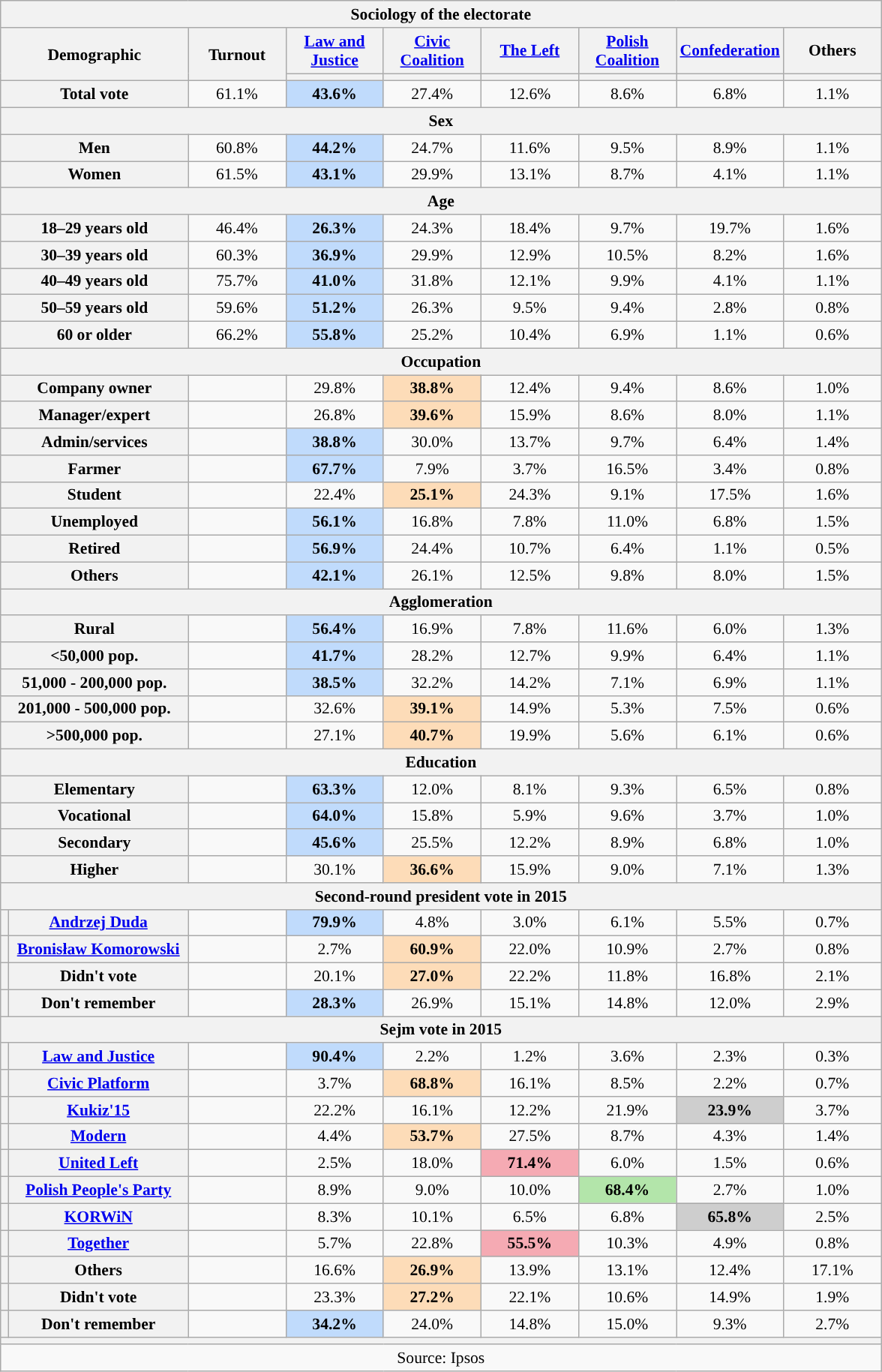<table class="wikitable" style="font-size:90%;text-align:center;">
<tr>
<th colspan="9">Sociology of the electorate</th>
</tr>
<tr>
<th scope="col" colspan="2" rowspan="2" class="unsortable" style="width:160px;">Demographic</th>
<th scope="col" rowspan="2" style="width:80px;">Turnout</th>
<th scope="col" style="width:80px;"><a href='#'>Law and Justice</a></th>
<th scope="col" style="width:80px;"><a href='#'>Civic Coalition</a></th>
<th scope="col" style="width:80px;"><a href='#'>The Left</a></th>
<th scope="col" style="width:80px;"><a href='#'>Polish Coalition</a></th>
<th scope="col" style="width:80px;"><a href='#'>Confederation</a></th>
<th scope="col" style="width:80px;">Others</th>
</tr>
<tr>
<th style="background:"></th>
<th style="background:"></th>
<th style="background:"></th>
<th style="background:"></th>
<th style="background:"></th>
<th style="background:"></th>
</tr>
<tr>
<th colspan="2">Total vote</th>
<td>61.1%</td>
<td style="background:#C0DBFC"><strong>43.6%</strong></td>
<td>27.4%</td>
<td>12.6%</td>
<td>8.6%</td>
<td>6.8%</td>
<td>1.1%</td>
</tr>
<tr>
<th colspan="9">Sex</th>
</tr>
<tr>
<th colspan="2">Men</th>
<td>60.8%</td>
<td style="background:#C0DBFC"><strong>44.2%</strong></td>
<td>24.7%</td>
<td>11.6%</td>
<td>9.5%</td>
<td>8.9%</td>
<td>1.1%</td>
</tr>
<tr>
<th colspan="2">Women</th>
<td>61.5%</td>
<td style="background:#C0DBFC"><strong>43.1%</strong></td>
<td>29.9%</td>
<td>13.1%</td>
<td>8.7%</td>
<td>4.1%</td>
<td>1.1%</td>
</tr>
<tr>
<th colspan="9">Age</th>
</tr>
<tr>
<th colspan="2">18–29 years old</th>
<td>46.4%</td>
<td style="background:#C0DBFC"><strong>26.3%</strong></td>
<td>24.3%</td>
<td>18.4%</td>
<td>9.7%</td>
<td>19.7%</td>
<td>1.6%</td>
</tr>
<tr>
<th colspan="2">30–39 years old</th>
<td>60.3%</td>
<td style="background:#C0DBFC"><strong>36.9%</strong></td>
<td>29.9%</td>
<td>12.9%</td>
<td>10.5%</td>
<td>8.2%</td>
<td>1.6%</td>
</tr>
<tr>
<th colspan="2">40–49 years old</th>
<td>75.7%</td>
<td style="background:#C0DBFC"><strong>41.0%</strong></td>
<td>31.8%</td>
<td>12.1%</td>
<td>9.9%</td>
<td>4.1%</td>
<td>1.1%</td>
</tr>
<tr>
<th colspan="2">50–59 years old</th>
<td>59.6%</td>
<td style="background:#C0DBFC"><strong>51.2%</strong></td>
<td>26.3%</td>
<td>9.5%</td>
<td>9.4%</td>
<td>2.8%</td>
<td>0.8%</td>
</tr>
<tr>
<th colspan="2">60 or older</th>
<td>66.2%</td>
<td style="background:#C0DBFC"><strong>55.8%</strong></td>
<td>25.2%</td>
<td>10.4%</td>
<td>6.9%</td>
<td>1.1%</td>
<td>0.6%</td>
</tr>
<tr>
<th colspan="9">Occupation</th>
</tr>
<tr>
<th colspan="2">Company owner</th>
<td></td>
<td>29.8%</td>
<td style="background:#FDDCB8"><strong>38.8%</strong></td>
<td>12.4%</td>
<td>9.4%</td>
<td>8.6%</td>
<td>1.0%</td>
</tr>
<tr>
<th colspan="2">Manager/expert</th>
<td></td>
<td>26.8%</td>
<td style="background:#FDDCB8"><strong>39.6%</strong></td>
<td>15.9%</td>
<td>8.6%</td>
<td>8.0%</td>
<td>1.1%</td>
</tr>
<tr>
<th colspan="2">Admin/services</th>
<td></td>
<td style="background:#C0DBFC"><strong>38.8%</strong></td>
<td>30.0%</td>
<td>13.7%</td>
<td>9.7%</td>
<td>6.4%</td>
<td>1.4%</td>
</tr>
<tr>
<th colspan="2">Farmer</th>
<td></td>
<td style="background:#C0DBFC"><strong>67.7%</strong></td>
<td>7.9%</td>
<td>3.7%</td>
<td>16.5%</td>
<td>3.4%</td>
<td>0.8%</td>
</tr>
<tr>
<th colspan="2">Student</th>
<td></td>
<td>22.4%</td>
<td style="background:#FDDCB8"><strong>25.1%</strong></td>
<td>24.3%</td>
<td>9.1%</td>
<td>17.5%</td>
<td>1.6%</td>
</tr>
<tr>
<th colspan="2">Unemployed</th>
<td></td>
<td style="background:#C0DBFC"><strong>56.1%</strong></td>
<td>16.8%</td>
<td>7.8%</td>
<td>11.0%</td>
<td>6.8%</td>
<td>1.5%</td>
</tr>
<tr>
<th colspan="2">Retired</th>
<td></td>
<td style="background:#C0DBFC"><strong>56.9%</strong></td>
<td>24.4%</td>
<td>10.7%</td>
<td>6.4%</td>
<td>1.1%</td>
<td>0.5%</td>
</tr>
<tr>
<th colspan="2">Others</th>
<td></td>
<td style="background:#C0DBFC"><strong>42.1%</strong></td>
<td>26.1%</td>
<td>12.5%</td>
<td>9.8%</td>
<td>8.0%</td>
<td>1.5%</td>
</tr>
<tr>
<th colspan="9">Agglomeration</th>
</tr>
<tr>
<th colspan="2">Rural</th>
<td></td>
<td style="background:#C0DBFC"><strong>56.4%</strong></td>
<td>16.9%</td>
<td>7.8%</td>
<td>11.6%</td>
<td>6.0%</td>
<td>1.3%</td>
</tr>
<tr>
<th colspan="2"><50,000 pop.</th>
<td></td>
<td style="background:#C0DBFC"><strong>41.7%</strong></td>
<td>28.2%</td>
<td>12.7%</td>
<td>9.9%</td>
<td>6.4%</td>
<td>1.1%</td>
</tr>
<tr>
<th colspan="2">51,000 - 200,000 pop.</th>
<td></td>
<td style="background:#C0DBFC"><strong>38.5%</strong></td>
<td>32.2%</td>
<td>14.2%</td>
<td>7.1%</td>
<td>6.9%</td>
<td>1.1%</td>
</tr>
<tr>
<th colspan="2">201,000 - 500,000 pop.</th>
<td></td>
<td>32.6%</td>
<td style="background:#FDDCB8"><strong>39.1%</strong></td>
<td>14.9%</td>
<td>5.3%</td>
<td>7.5%</td>
<td>0.6%</td>
</tr>
<tr>
<th colspan="2">>500,000 pop.</th>
<td></td>
<td>27.1%</td>
<td style="background:#FDDCB8"><strong>40.7%</strong></td>
<td>19.9%</td>
<td>5.6%</td>
<td>6.1%</td>
<td>0.6%</td>
</tr>
<tr>
<th colspan="9">Education</th>
</tr>
<tr>
<th colspan="2">Elementary</th>
<td></td>
<td style="background:#C0DBFC"><strong>63.3%</strong></td>
<td>12.0%</td>
<td>8.1%</td>
<td>9.3%</td>
<td>6.5%</td>
<td>0.8%</td>
</tr>
<tr>
<th colspan="2">Vocational</th>
<td></td>
<td style="background:#C0DBFC"><strong>64.0%</strong></td>
<td>15.8%</td>
<td>5.9%</td>
<td>9.6%</td>
<td>3.7%</td>
<td>1.0%</td>
</tr>
<tr>
<th colspan="2">Secondary</th>
<td></td>
<td style="background:#C0DBFC"><strong>45.6%</strong></td>
<td>25.5%</td>
<td>12.2%</td>
<td>8.9%</td>
<td>6.8%</td>
<td>1.0%</td>
</tr>
<tr>
<th colspan="2">Higher</th>
<td></td>
<td>30.1%</td>
<td style="background:#FDDCB8"><strong>36.6%</strong></td>
<td>15.9%</td>
<td>9.0%</td>
<td>7.1%</td>
<td>1.3%</td>
</tr>
<tr>
<th colspan="9">Second-round president vote in 2015</th>
</tr>
<tr>
<th style="background:"></th>
<th><a href='#'>Andrzej Duda</a></th>
<td></td>
<td style="background:#C0DBFC"><strong>79.9%</strong></td>
<td>4.8%</td>
<td>3.0%</td>
<td>6.1%</td>
<td>5.5%</td>
<td>0.7%</td>
</tr>
<tr>
<th style="background:"></th>
<th><a href='#'>Bronisław Komorowski</a></th>
<td></td>
<td>2.7%</td>
<td style="background:#FDDCB8"><strong>60.9%</strong></td>
<td>22.0%</td>
<td>10.9%</td>
<td>2.7%</td>
<td>0.8%</td>
</tr>
<tr>
<th style="background:"></th>
<th>Didn't vote</th>
<td></td>
<td>20.1%</td>
<td style="background:#FDDCB8"><strong>27.0%</strong></td>
<td>22.2%</td>
<td>11.8%</td>
<td>16.8%</td>
<td>2.1%</td>
</tr>
<tr>
<th style="background:"></th>
<th>Don't remember</th>
<td></td>
<td style="background:#C0DBFC"><strong>28.3%</strong></td>
<td>26.9%</td>
<td>15.1%</td>
<td>14.8%</td>
<td>12.0%</td>
<td>2.9%</td>
</tr>
<tr>
<th colspan="9">Sejm vote in 2015</th>
</tr>
<tr>
<th style="background:"></th>
<th><a href='#'>Law and Justice</a></th>
<td></td>
<td style="background:#C0DBFC"><strong>90.4%</strong></td>
<td>2.2%</td>
<td>1.2%</td>
<td>3.6%</td>
<td>2.3%</td>
<td>0.3%</td>
</tr>
<tr>
<th style="background:"></th>
<th><a href='#'>Civic Platform</a></th>
<td></td>
<td>3.7%</td>
<td style="background:#FDDCB8"><strong>68.8%</strong></td>
<td>16.1%</td>
<td>8.5%</td>
<td>2.2%</td>
<td>0.7%</td>
</tr>
<tr>
<th style="background:"></th>
<th><a href='#'>Kukiz'15</a></th>
<td></td>
<td>22.2%</td>
<td>16.1%</td>
<td>12.2%</td>
<td>21.9%</td>
<td style="background:#CECECE"><strong>23.9%</strong></td>
<td>3.7%</td>
</tr>
<tr>
<th style="background:"></th>
<th><a href='#'>Modern</a></th>
<td></td>
<td>4.4%</td>
<td style="background:#FDDCB8"><strong>53.7%</strong></td>
<td>27.5%</td>
<td>8.7%</td>
<td>4.3%</td>
<td>1.4%</td>
</tr>
<tr>
<th style="background:"></th>
<th><a href='#'>United Left</a></th>
<td></td>
<td>2.5%</td>
<td>18.0%</td>
<td style="background:#F5AAB3"><strong>71.4%</strong></td>
<td>6.0%</td>
<td>1.5%</td>
<td>0.6%</td>
</tr>
<tr>
<th style="background:"></th>
<th><a href='#'>Polish People's Party</a></th>
<td></td>
<td>8.9%</td>
<td>9.0%</td>
<td>10.0%</td>
<td style="background:#B3E5AA"><strong>68.4%</strong></td>
<td>2.7%</td>
<td>1.0%</td>
</tr>
<tr>
<th style="background:"></th>
<th><a href='#'>KORWiN</a></th>
<td></td>
<td>8.3%</td>
<td>10.1%</td>
<td>6.5%</td>
<td>6.8%</td>
<td style="background:#CECECE"><strong>65.8%</strong></td>
<td>2.5%</td>
</tr>
<tr>
<th style="background:"></th>
<th><a href='#'>Together</a></th>
<td></td>
<td>5.7%</td>
<td>22.8%</td>
<td style="background:#F5AAB3"><strong>55.5%</strong></td>
<td>10.3%</td>
<td>4.9%</td>
<td>0.8%</td>
</tr>
<tr>
<th style="background:"></th>
<th>Others</th>
<td></td>
<td>16.6%</td>
<td style="background:#FDDCB8"><strong>26.9%</strong></td>
<td>13.9%</td>
<td>13.1%</td>
<td>12.4%</td>
<td>17.1%</td>
</tr>
<tr>
<th style="background:"></th>
<th>Didn't vote</th>
<td></td>
<td>23.3%</td>
<td style="background:#FDDCB8"><strong>27.2%</strong></td>
<td>22.1%</td>
<td>10.6%</td>
<td>14.9%</td>
<td>1.9%</td>
</tr>
<tr>
<th style="background:"></th>
<th>Don't remember</th>
<td></td>
<td style="background:#C0DBFC"><strong>34.2%</strong></td>
<td>24.0%</td>
<td>14.8%</td>
<td>15.0%</td>
<td>9.3%</td>
<td>2.7%</td>
</tr>
<tr>
<th colspan="9"></th>
</tr>
<tr>
<td colspan="9">Source: Ipsos</td>
</tr>
</table>
